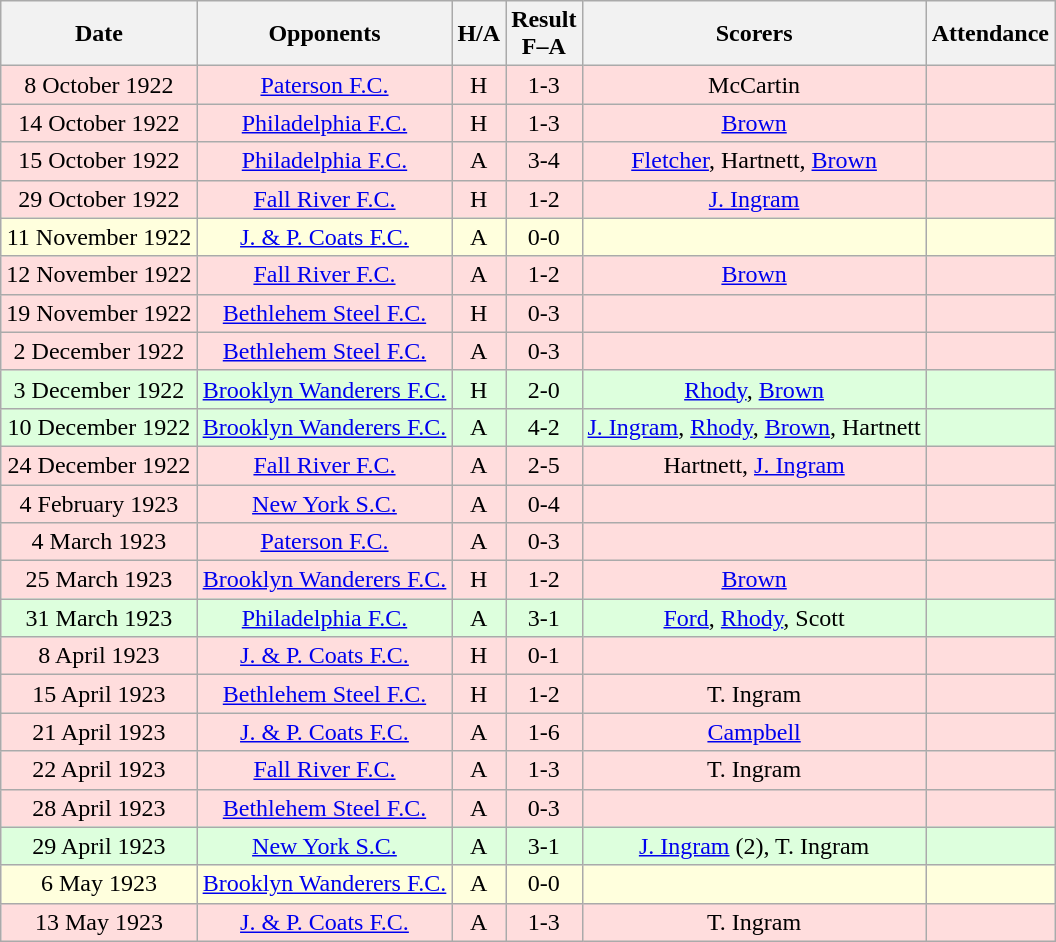<table class="wikitable" style="text-align:center">
<tr>
<th>Date</th>
<th>Opponents</th>
<th>H/A</th>
<th>Result<br>F–A</th>
<th>Scorers</th>
<th>Attendance</th>
</tr>
<tr bgcolor="#ffdddd">
<td>8 October 1922</td>
<td><a href='#'>Paterson F.C.</a></td>
<td>H</td>
<td>1-3</td>
<td>McCartin</td>
<td></td>
</tr>
<tr bgcolor="#ffdddd">
<td>14 October 1922</td>
<td><a href='#'>Philadelphia F.C.</a></td>
<td>H</td>
<td>1-3</td>
<td><a href='#'>Brown</a></td>
<td></td>
</tr>
<tr bgcolor="#ffdddd">
<td>15 October 1922</td>
<td><a href='#'>Philadelphia F.C.</a></td>
<td>A</td>
<td>3-4</td>
<td><a href='#'>Fletcher</a>, Hartnett, <a href='#'>Brown</a></td>
<td></td>
</tr>
<tr bgcolor="#ffdddd">
<td>29 October 1922</td>
<td><a href='#'>Fall River F.C.</a></td>
<td>H</td>
<td>1-2</td>
<td><a href='#'>J. Ingram</a></td>
<td></td>
</tr>
<tr bgcolor="#ffffdd">
<td>11 November 1922</td>
<td><a href='#'>J. & P. Coats F.C.</a></td>
<td>A</td>
<td>0-0</td>
<td></td>
<td></td>
</tr>
<tr bgcolor="#ffdddd">
<td>12 November 1922</td>
<td><a href='#'>Fall River F.C.</a></td>
<td>A</td>
<td>1-2</td>
<td><a href='#'>Brown</a></td>
<td></td>
</tr>
<tr bgcolor="#ffdddd">
<td>19 November 1922</td>
<td><a href='#'>Bethlehem Steel F.C.</a></td>
<td>H</td>
<td>0-3</td>
<td></td>
<td></td>
</tr>
<tr bgcolor="#ffdddd">
<td>2 December 1922</td>
<td><a href='#'>Bethlehem Steel F.C.</a></td>
<td>A</td>
<td>0-3</td>
<td></td>
<td></td>
</tr>
<tr bgcolor="#ddffdd">
<td>3 December 1922</td>
<td><a href='#'>Brooklyn Wanderers F.C.</a></td>
<td>H</td>
<td>2-0</td>
<td><a href='#'>Rhody</a>, <a href='#'>Brown</a></td>
<td></td>
</tr>
<tr bgcolor="#ddffdd">
<td>10 December 1922</td>
<td><a href='#'>Brooklyn Wanderers F.C.</a></td>
<td>A</td>
<td>4-2</td>
<td><a href='#'>J. Ingram</a>, <a href='#'>Rhody</a>, <a href='#'>Brown</a>, Hartnett</td>
<td></td>
</tr>
<tr bgcolor="#ffdddd">
<td>24 December 1922</td>
<td><a href='#'>Fall River F.C.</a></td>
<td>A</td>
<td>2-5</td>
<td>Hartnett, <a href='#'>J. Ingram</a></td>
<td></td>
</tr>
<tr bgcolor="#ffdddd">
<td>4 February 1923</td>
<td><a href='#'>New York S.C.</a></td>
<td>A</td>
<td>0-4</td>
<td></td>
<td></td>
</tr>
<tr bgcolor="#ffdddd">
<td>4 March 1923</td>
<td><a href='#'>Paterson F.C.</a></td>
<td>A</td>
<td>0-3</td>
<td></td>
<td></td>
</tr>
<tr bgcolor="#ffdddd">
<td>25 March 1923</td>
<td><a href='#'>Brooklyn Wanderers F.C.</a></td>
<td>H</td>
<td>1-2</td>
<td><a href='#'>Brown</a></td>
<td></td>
</tr>
<tr bgcolor="#ddffdd">
<td>31 March 1923</td>
<td><a href='#'>Philadelphia F.C.</a></td>
<td>A</td>
<td>3-1</td>
<td><a href='#'>Ford</a>, <a href='#'>Rhody</a>, Scott</td>
<td></td>
</tr>
<tr bgcolor="#ffdddd">
<td>8 April 1923</td>
<td><a href='#'>J. & P. Coats F.C.</a></td>
<td>H</td>
<td>0-1</td>
<td></td>
<td></td>
</tr>
<tr bgcolor="#ffdddd">
<td>15 April 1923</td>
<td><a href='#'>Bethlehem Steel F.C.</a></td>
<td>H</td>
<td>1-2</td>
<td>T. Ingram</td>
<td></td>
</tr>
<tr bgcolor="#ffdddd">
<td>21 April 1923</td>
<td><a href='#'>J. & P. Coats F.C.</a></td>
<td>A</td>
<td>1-6</td>
<td><a href='#'>Campbell</a></td>
<td></td>
</tr>
<tr bgcolor="#ffdddd">
<td>22 April 1923</td>
<td><a href='#'>Fall River F.C.</a></td>
<td>A</td>
<td>1-3</td>
<td>T. Ingram</td>
<td></td>
</tr>
<tr bgcolor="#ffdddd">
<td>28 April 1923</td>
<td><a href='#'>Bethlehem Steel F.C.</a></td>
<td>A</td>
<td>0-3</td>
<td></td>
<td></td>
</tr>
<tr bgcolor="#ddffdd">
<td>29 April 1923</td>
<td><a href='#'>New York S.C.</a></td>
<td>A</td>
<td>3-1</td>
<td><a href='#'>J. Ingram</a> (2), T. Ingram</td>
<td></td>
</tr>
<tr bgcolor="#ffffdd">
<td>6 May 1923</td>
<td><a href='#'>Brooklyn Wanderers F.C.</a></td>
<td>A</td>
<td>0-0</td>
<td></td>
<td></td>
</tr>
<tr bgcolor="#ffdddd">
<td>13 May 1923</td>
<td><a href='#'>J. & P. Coats F.C.</a></td>
<td>A</td>
<td>1-3</td>
<td>T. Ingram</td>
<td></td>
</tr>
</table>
